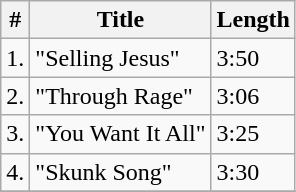<table class="wikitable">
<tr>
<th>#</th>
<th>Title</th>
<th>Length</th>
</tr>
<tr>
<td>1.</td>
<td>"Selling Jesus"</td>
<td>3:50</td>
</tr>
<tr>
<td>2.</td>
<td>"Through Rage"</td>
<td>3:06</td>
</tr>
<tr>
<td>3.</td>
<td>"You Want It All"</td>
<td>3:25</td>
</tr>
<tr>
<td>4.</td>
<td>"Skunk Song"</td>
<td>3:30</td>
</tr>
<tr>
</tr>
</table>
